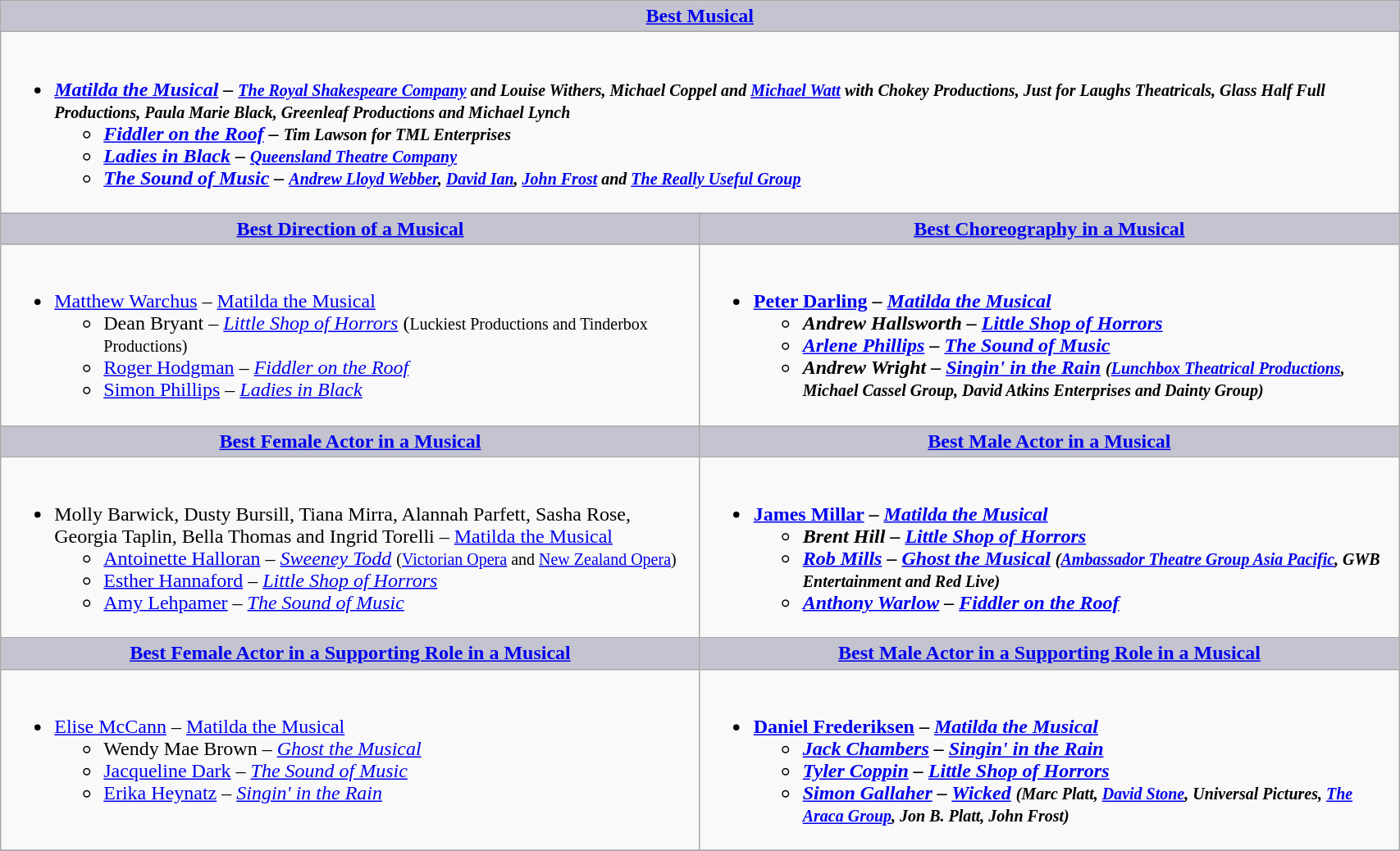<table class=wikitable width="90%" border="1" cellpadding="5" cellspacing="0" align="centre">
<tr>
<th colspan=2 style="background:#C4C3D0;width:50%"><a href='#'>Best Musical</a></th>
</tr>
<tr>
<td colspan=2 valign="top"><br><ul><li><strong><em><a href='#'>Matilda the Musical</a><em> – <small><a href='#'>The Royal Shakespeare Company</a> and Louise Withers, Michael Coppel and <a href='#'>Michael Watt</a> with Chokey Productions, Just for Laughs Theatricals, Glass Half Full Productions, Paula Marie Black, Greenleaf Productions and Michael Lynch</small><strong><ul><li></em><a href='#'>Fiddler on the Roof</a><em> – <small>Tim Lawson for TML Enterprises</small></li><li></em><a href='#'>Ladies in Black</a><em> – <small><a href='#'>Queensland Theatre Company</a></small></li><li></em><a href='#'>The Sound of Music</a><em> – <small><a href='#'>Andrew Lloyd Webber</a>, <a href='#'>David Ian</a>, <a href='#'>John Frost</a> and <a href='#'>The Really Useful Group</a></small></li></ul></li></ul></td>
</tr>
<tr>
<th style="background:#C4C3D0;width:50%"><a href='#'>Best Direction of a Musical</a></th>
<th style="background:#C4C3D0;width:50%"><a href='#'>Best Choreography in a Musical</a></th>
</tr>
<tr>
<td valign="top"><br><ul><li></strong><a href='#'>Matthew Warchus</a> – </em><a href='#'>Matilda the Musical</a></em></strong><ul><li>Dean Bryant – <em><a href='#'>Little Shop of Horrors</a></em> (<small>Luckiest Productions and Tinderbox Productions)</small></li><li><a href='#'>Roger Hodgman</a> – <em><a href='#'>Fiddler on the Roof</a></em></li><li><a href='#'>Simon Phillips</a> – <em><a href='#'>Ladies in Black</a></em></li></ul></li></ul></td>
<td valign="top"><br><ul><li><strong><a href='#'>Peter Darling</a> – <em><a href='#'>Matilda the Musical</a><strong><em><ul><li>Andrew Hallsworth – </em><a href='#'>Little Shop of Horrors</a><em></li><li><a href='#'>Arlene Phillips</a> – </em><a href='#'>The Sound of Music</a><em></li><li>Andrew Wright – </em><a href='#'>Singin' in the Rain</a><em> <small>(<a href='#'>Lunchbox Theatrical Productions</a>, Michael Cassel Group, David Atkins Enterprises and Dainty Group)</small></li></ul></li></ul></td>
</tr>
<tr>
<th style="background:#C4C3D0;width:50%"><a href='#'>Best Female Actor in a Musical</a></th>
<th style="background:#C4C3D0;width:50%"><a href='#'>Best Male Actor in a Musical</a></th>
</tr>
<tr>
<td valign="top"><br><ul><li></strong>Molly Barwick, Dusty Bursill, Tiana Mirra, Alannah Parfett, Sasha Rose, Georgia Taplin, Bella Thomas and Ingrid Torelli – </em><a href='#'>Matilda the Musical</a></em></strong><ul><li><a href='#'>Antoinette Halloran</a> – <em><a href='#'>Sweeney Todd</a></em> <small>(<a href='#'>Victorian Opera</a> and <a href='#'>New Zealand Opera</a>)</small></li><li><a href='#'>Esther Hannaford</a> – <em><a href='#'>Little Shop of Horrors</a></em></li><li><a href='#'>Amy Lehpamer</a> – <em><a href='#'>The Sound of Music</a></em></li></ul></li></ul></td>
<td valign="top"><br><ul><li><strong><a href='#'>James Millar</a> – <em><a href='#'>Matilda the Musical</a><strong><em><ul><li>Brent Hill – </em><a href='#'>Little Shop of Horrors</a><em></li><li><a href='#'>Rob Mills</a> – </em><a href='#'>Ghost the Musical</a><em> <small>(<a href='#'>Ambassador Theatre Group Asia Pacific</a>, GWB Entertainment and Red Live)</small></li><li><a href='#'>Anthony Warlow</a> – </em><a href='#'>Fiddler on the Roof</a><em></li></ul></li></ul></td>
</tr>
<tr>
<th style="background:#C4C3D0;width:50%"><a href='#'>Best Female Actor in a Supporting Role in a Musical</a></th>
<th style="background:#C4C3D0;width:50%"><a href='#'>Best Male Actor in a Supporting Role in a Musical</a></th>
</tr>
<tr>
<td valign="top"><br><ul><li></strong><a href='#'>Elise McCann</a> – </em><a href='#'>Matilda the Musical</a></em></strong><ul><li>Wendy Mae Brown – <em><a href='#'>Ghost the Musical</a></em></li><li><a href='#'>Jacqueline Dark</a> – <em><a href='#'>The Sound of Music</a></em></li><li><a href='#'>Erika Heynatz</a> – <em><a href='#'>Singin' in the Rain</a></em></li></ul></li></ul></td>
<td valign="top"><br><ul><li><strong><a href='#'>Daniel Frederiksen</a> – <em><a href='#'>Matilda the Musical</a><strong><em><ul><li><a href='#'>Jack Chambers</a> – </em><a href='#'>Singin' in the Rain</a><em></li><li><a href='#'>Tyler Coppin</a> – </em><a href='#'>Little Shop of Horrors</a><em></li><li><a href='#'>Simon Gallaher</a> – </em><a href='#'>Wicked</a><em> <small>(Marc Platt, <a href='#'>David Stone</a>, Universal Pictures, <a href='#'>The Araca Group</a>, Jon B. Platt, John Frost)</small></li></ul></li></ul></td>
</tr>
<tr>
</tr>
</table>
